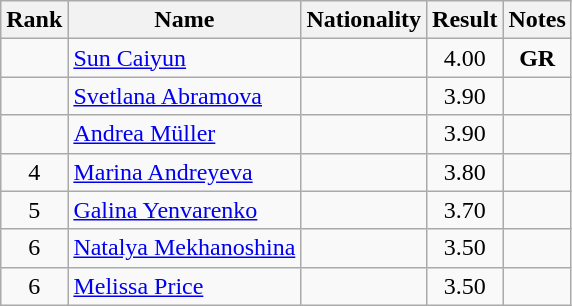<table class="wikitable sortable" style="text-align:center">
<tr>
<th>Rank</th>
<th>Name</th>
<th>Nationality</th>
<th>Result</th>
<th>Notes</th>
</tr>
<tr>
<td></td>
<td align=left><a href='#'>Sun Caiyun</a></td>
<td align=left></td>
<td>4.00</td>
<td><strong>GR</strong></td>
</tr>
<tr>
<td></td>
<td align=left><a href='#'>Svetlana Abramova</a></td>
<td align=left></td>
<td>3.90</td>
<td></td>
</tr>
<tr>
<td></td>
<td align=left><a href='#'>Andrea Müller</a></td>
<td align=left></td>
<td>3.90</td>
<td></td>
</tr>
<tr>
<td>4</td>
<td align=left><a href='#'>Marina Andreyeva</a></td>
<td align=left></td>
<td>3.80</td>
<td></td>
</tr>
<tr>
<td>5</td>
<td align=left><a href='#'>Galina Yenvarenko</a></td>
<td align=left></td>
<td>3.70</td>
<td></td>
</tr>
<tr>
<td>6</td>
<td align=left><a href='#'>Natalya Mekhanoshina</a></td>
<td align=left></td>
<td>3.50</td>
<td></td>
</tr>
<tr>
<td>6</td>
<td align=left><a href='#'>Melissa Price</a></td>
<td align=left></td>
<td>3.50</td>
<td></td>
</tr>
</table>
